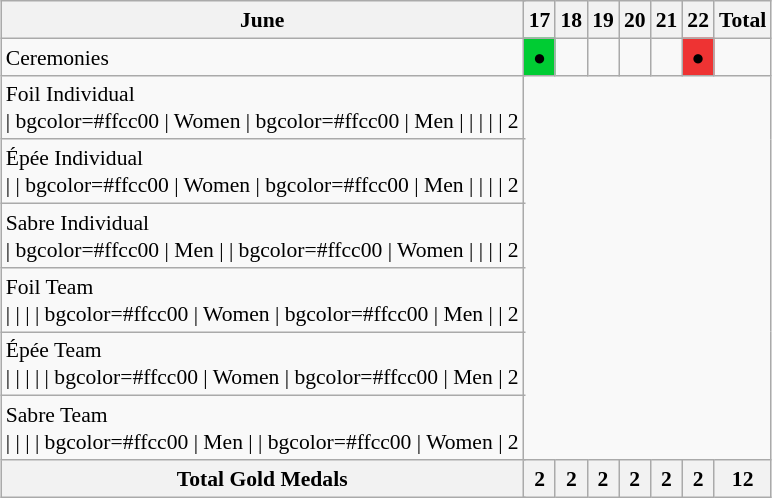<table class="wikitable" style="margin:0.5em auto; font-size:90%; line-height:1.25em;">
<tr>
<th colspan="2">June</th>
<th>17</th>
<th>18</th>
<th>19</th>
<th>20</th>
<th>21</th>
<th>22</th>
<th>Total</th>
</tr>
<tr>
<td colspan="2">Ceremonies</td>
<td bgcolor=#00cc33 align=center>●</td>
<td></td>
<td></td>
<td></td>
<td></td>
<td bgcolor=#ee3333 align=center>●</td>
<td></td>
</tr>
<tr align="center">
<td colspan="2" align="left">Foil Individual<br>| bgcolor=#ffcc00 | Women
| bgcolor=#ffcc00 | Men
|
| 
| 
| 
| 2</td>
</tr>
<tr align="center">
<td colspan="2" align="left">Épée Individual<br>| 
| bgcolor=#ffcc00 | Women
| bgcolor=#ffcc00 | Men
| 
| 
|
| 2</td>
</tr>
<tr align="center">
<td colspan="2" align="left">Sabre Individual<br>| bgcolor=#ffcc00 | Men
|
| bgcolor=#ffcc00 | Women
| 
| 
| 
| 2</td>
</tr>
<tr align="center">
<td colspan="2" align="left">Foil Team<br>| 
|
|
| bgcolor=#ffcc00 | Women
| bgcolor=#ffcc00 | Men
| 
| 2</td>
</tr>
<tr align="center">
<td colspan="2" align="left">Épée Team<br>| 
|
|
| 
| bgcolor=#ffcc00 | Women
| bgcolor=#ffcc00 | Men
| 2</td>
</tr>
<tr align="center">
<td colspan="2" align="left">Sabre Team<br>| 
|
|
| bgcolor=#ffcc00 | Men
| 
| bgcolor=#ffcc00 | Women
| 2</td>
</tr>
<tr>
<th colspan="2">Total Gold Medals</th>
<th>2</th>
<th>2</th>
<th>2</th>
<th>2</th>
<th>2</th>
<th>2</th>
<th>12</th>
</tr>
</table>
